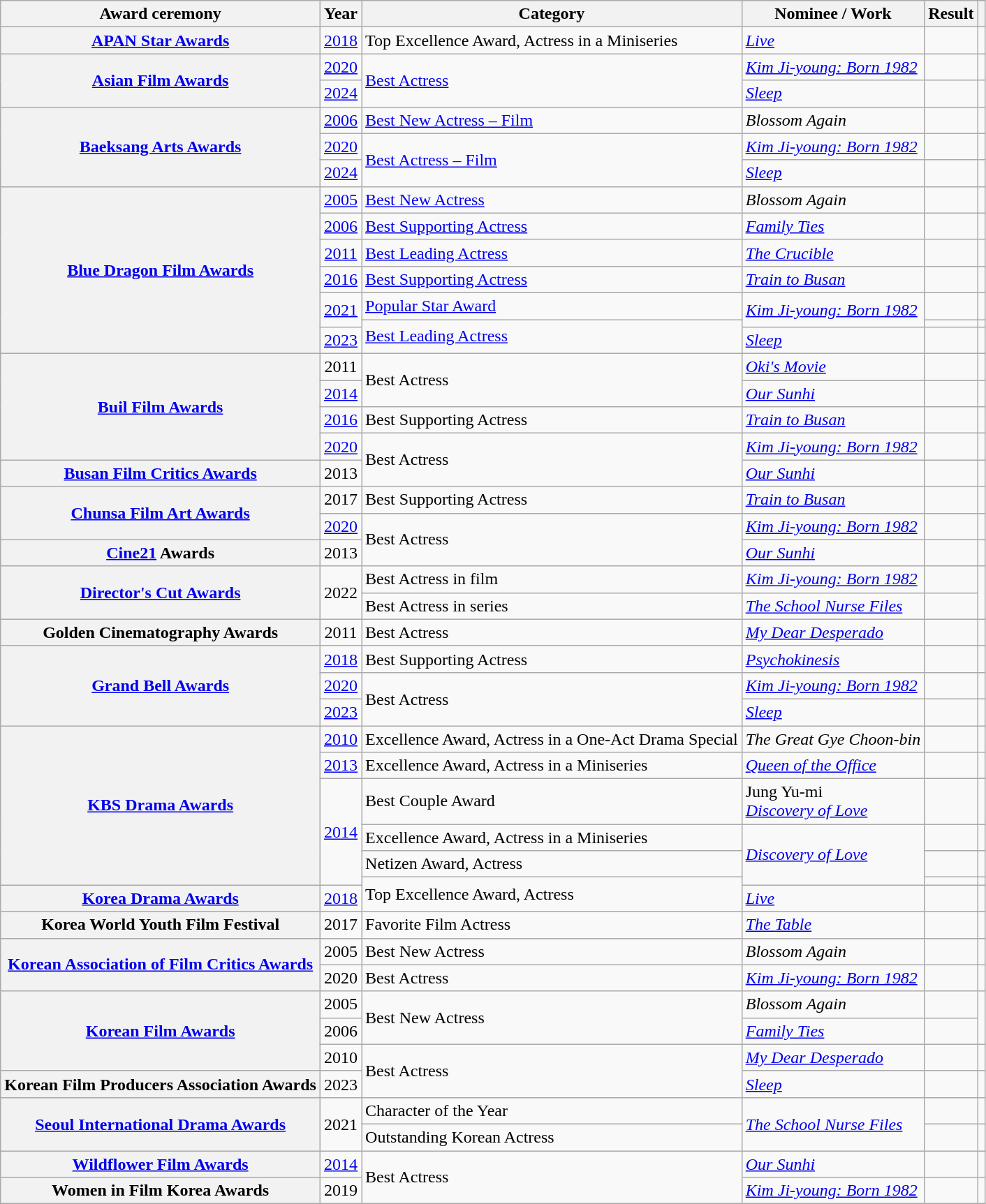<table class="wikitable plainrowheaders sortable">
<tr>
<th scope="col">Award ceremony</th>
<th scope="col">Year</th>
<th scope="col">Category</th>
<th scope="col">Nominee / Work</th>
<th scope="col">Result</th>
<th scope="col" class="unsortable"></th>
</tr>
<tr>
<th scope="row"><a href='#'>APAN Star Awards</a></th>
<td style="text-align:center"><a href='#'>2018</a></td>
<td>Top Excellence Award, Actress in a Miniseries</td>
<td><em><a href='#'>Live</a></em></td>
<td></td>
<td style="text-align:center"></td>
</tr>
<tr>
<th scope="row" rowspan="2"><a href='#'>Asian Film Awards</a></th>
<td style="text-align:center"><a href='#'>2020</a></td>
<td rowspan="2"><a href='#'>Best Actress</a></td>
<td><em><a href='#'>Kim Ji-young: Born 1982</a></em></td>
<td></td>
<td></td>
</tr>
<tr>
<td style="text-align:center"><a href='#'>2024</a></td>
<td><em><a href='#'>Sleep</a></em></td>
<td></td>
<td style="text-align:center"></td>
</tr>
<tr>
<th scope="row" rowspan="3"><a href='#'>Baeksang Arts Awards</a></th>
<td style="text-align:center"><a href='#'>2006</a></td>
<td><a href='#'>Best New Actress – Film</a></td>
<td><em>Blossom Again</em></td>
<td></td>
<td style="text-align:center"></td>
</tr>
<tr>
<td style="text-align:center"><a href='#'>2020</a></td>
<td rowspan="2"><a href='#'>Best Actress – Film</a></td>
<td><em><a href='#'>Kim Ji-young: Born 1982</a></em></td>
<td></td>
<td style="text-align:center"></td>
</tr>
<tr>
<td style="text-align:center"><a href='#'>2024</a></td>
<td><em><a href='#'>Sleep</a></em></td>
<td></td>
<td style="text-align:center"></td>
</tr>
<tr>
<th scope="row" rowspan="7"><a href='#'>Blue Dragon Film Awards</a></th>
<td style="text-align:center"><a href='#'>2005</a></td>
<td><a href='#'>Best New Actress</a></td>
<td><em>Blossom Again</em></td>
<td></td>
<td style="text-align:center"></td>
</tr>
<tr>
<td style="text-align:center"><a href='#'>2006</a></td>
<td><a href='#'>Best Supporting Actress</a></td>
<td><em><a href='#'>Family Ties</a></em></td>
<td></td>
<td style="text-align:center"></td>
</tr>
<tr>
<td style="text-align:center"><a href='#'>2011</a></td>
<td><a href='#'>Best Leading Actress</a></td>
<td><em><a href='#'>The Crucible</a></em></td>
<td></td>
<td></td>
</tr>
<tr>
<td style="text-align:center"><a href='#'>2016</a></td>
<td><a href='#'>Best Supporting Actress</a></td>
<td><em><a href='#'>Train to Busan</a></em></td>
<td></td>
<td></td>
</tr>
<tr>
<td style="text-align:center" rowspan="2"><a href='#'>2021</a></td>
<td><a href='#'>Popular Star Award</a></td>
<td rowspan="2"><em><a href='#'>Kim Ji-young: Born 1982</a></em></td>
<td></td>
<td style="text-align:center"></td>
</tr>
<tr>
<td rowspan="2"><a href='#'>Best Leading Actress</a></td>
<td></td>
<td style="text-align:center"></td>
</tr>
<tr>
<td style="text-align:center"><a href='#'>2023</a></td>
<td><em><a href='#'>Sleep</a></em></td>
<td></td>
<td style="text-align:center"></td>
</tr>
<tr>
<th scope="row" rowspan="4"><a href='#'>Buil Film Awards</a></th>
<td style="text-align:center">2011</td>
<td rowspan="2">Best Actress</td>
<td><em><a href='#'>Oki's Movie</a></em></td>
<td></td>
<td style="text-align:center"></td>
</tr>
<tr>
<td style="text-align:center"><a href='#'>2014</a></td>
<td><em><a href='#'>Our Sunhi</a></em></td>
<td></td>
<td style="text-align:center"></td>
</tr>
<tr>
<td style="text-align:center"><a href='#'>2016</a></td>
<td>Best Supporting Actress</td>
<td><em><a href='#'>Train to Busan</a></em></td>
<td></td>
<td></td>
</tr>
<tr>
<td style="text-align:center"><a href='#'>2020</a></td>
<td rowspan="2">Best Actress</td>
<td><em><a href='#'>Kim Ji-young: Born 1982</a></em></td>
<td></td>
<td></td>
</tr>
<tr>
<th scope="row"><a href='#'>Busan Film Critics Awards</a></th>
<td style="text-align:center">2013</td>
<td><em><a href='#'>Our Sunhi</a></em></td>
<td></td>
<td style="text-align:center"></td>
</tr>
<tr>
<th scope="row" rowspan="2"><a href='#'>Chunsa Film Art Awards</a></th>
<td style="text-align:center">2017</td>
<td>Best Supporting Actress</td>
<td><em><a href='#'>Train to Busan</a></em></td>
<td></td>
<td></td>
</tr>
<tr>
<td style="text-align:center"><a href='#'>2020</a></td>
<td rowspan="2">Best Actress</td>
<td><em><a href='#'>Kim Ji-young: Born 1982</a></em></td>
<td></td>
<td style="text-align:center"></td>
</tr>
<tr>
<th scope="row"><a href='#'>Cine21</a> Awards</th>
<td style="text-align:center">2013</td>
<td><em><a href='#'>Our Sunhi</a></em></td>
<td></td>
<td></td>
</tr>
<tr>
<th scope="row" rowspan="2"><a href='#'>Director's Cut Awards</a></th>
<td style="text-align:center" rowspan="2">2022</td>
<td>Best Actress in film</td>
<td><em><a href='#'>Kim Ji-young: Born 1982</a></em></td>
<td></td>
<td style="text-align:center" rowspan="2"></td>
</tr>
<tr>
<td>Best Actress in series</td>
<td><em><a href='#'>The School Nurse Files</a></em></td>
<td></td>
</tr>
<tr>
<th scope="row">Golden Cinematography Awards</th>
<td style="text-align:center">2011</td>
<td>Best Actress</td>
<td><em><a href='#'>My Dear Desperado</a></em></td>
<td></td>
<td style="text-align:center"></td>
</tr>
<tr>
<th scope="row" rowspan="3"><a href='#'>Grand Bell Awards</a></th>
<td style="text-align:center"><a href='#'>2018</a></td>
<td>Best Supporting Actress</td>
<td><em><a href='#'>Psychokinesis</a></em></td>
<td></td>
<td style="text-align:center"></td>
</tr>
<tr>
<td style="text-align:center"><a href='#'>2020</a></td>
<td rowspan="2">Best Actress</td>
<td><em><a href='#'>Kim Ji-young: Born 1982</a></em></td>
<td></td>
<td style="text-align:center"></td>
</tr>
<tr>
<td style="text-align:center"><a href='#'>2023</a></td>
<td><em><a href='#'>Sleep</a></em></td>
<td></td>
<td style="text-align:center"></td>
</tr>
<tr>
<th scope="row" rowspan="6"><a href='#'>KBS Drama Awards</a></th>
<td style="text-align:center"><a href='#'>2010</a></td>
<td>Excellence Award, Actress in a One-Act Drama Special</td>
<td><em>The Great Gye Choon-bin</em></td>
<td></td>
<td style="text-align:center"></td>
</tr>
<tr>
<td style="text-align:center"><a href='#'>2013</a></td>
<td>Excellence Award, Actress in a Miniseries</td>
<td><em><a href='#'>Queen of the Office</a></em></td>
<td></td>
<td></td>
</tr>
<tr>
<td style="text-align:center" rowspan="4"><a href='#'>2014</a></td>
<td>Best Couple Award</td>
<td>Jung Yu-mi <br><em><a href='#'>Discovery of Love</a></em></td>
<td></td>
<td style="text-align:center"></td>
</tr>
<tr>
<td>Excellence Award, Actress in a Miniseries</td>
<td rowspan="3"><em><a href='#'>Discovery of Love</a></em></td>
<td></td>
<td style="text-align:center"></td>
</tr>
<tr>
<td>Netizen Award, Actress</td>
<td></td>
<td style="text-align:center"></td>
</tr>
<tr>
<td rowspan="2">Top Excellence Award, Actress</td>
<td></td>
<td></td>
</tr>
<tr>
<th scope="row"><a href='#'>Korea Drama Awards</a></th>
<td style="text-align:center"><a href='#'>2018</a></td>
<td><em><a href='#'>Live</a></em></td>
<td></td>
<td style="text-align:center"></td>
</tr>
<tr>
<th scope="row">Korea World Youth Film Festival</th>
<td style="text-align:center">2017</td>
<td>Favorite Film Actress</td>
<td><em><a href='#'>The Table</a></em></td>
<td></td>
<td style="text-align:center"></td>
</tr>
<tr>
<th scope="row" rowspan="2"><a href='#'>Korean Association of Film Critics Awards</a></th>
<td style="text-align:center">2005</td>
<td>Best New Actress</td>
<td><em>Blossom Again</em></td>
<td></td>
<td style="text-align:center"></td>
</tr>
<tr>
<td style="text-align:center">2020</td>
<td>Best Actress</td>
<td><em><a href='#'>Kim Ji-young: Born 1982</a></em></td>
<td></td>
<td style="text-align:center"></td>
</tr>
<tr>
<th scope="row" rowspan="3"><a href='#'>Korean Film Awards</a></th>
<td style="text-align:center">2005</td>
<td rowspan="2">Best New Actress</td>
<td><em>Blossom Again</em></td>
<td></td>
<td style="text-align:center" rowspan="2"></td>
</tr>
<tr>
<td style="text-align:center">2006</td>
<td><em><a href='#'>Family Ties</a></em></td>
<td></td>
</tr>
<tr>
<td style="text-align:center">2010</td>
<td rowspan="2">Best Actress</td>
<td><em><a href='#'>My Dear Desperado</a></em></td>
<td></td>
<td></td>
</tr>
<tr>
<th scope="row">Korean Film Producers Association Awards</th>
<td style="text-align:center">2023</td>
<td><em><a href='#'>Sleep</a></em></td>
<td></td>
<td style="text-align:center"></td>
</tr>
<tr>
<th scope="row" rowspan="2"><a href='#'>Seoul International Drama Awards</a></th>
<td style="text-align:center" rowspan="2">2021</td>
<td>Character of the Year</td>
<td rowspan="2"><em><a href='#'>The School Nurse Files</a></em></td>
<td></td>
<td style="text-align:center"></td>
</tr>
<tr>
<td>Outstanding Korean Actress</td>
<td></td>
<td style="text-align:center"></td>
</tr>
<tr>
<th scope="row"><a href='#'>Wildflower Film Awards</a></th>
<td style="text-align:center"><a href='#'>2014</a></td>
<td rowspan="2">Best Actress</td>
<td><em><a href='#'>Our Sunhi</a></em></td>
<td></td>
<td style="text-align:center"></td>
</tr>
<tr>
<th scope="row">Women in Film Korea Awards</th>
<td style="text-align:center">2019</td>
<td><em><a href='#'>Kim Ji-young: Born 1982</a></em></td>
<td></td>
<td></td>
</tr>
</table>
